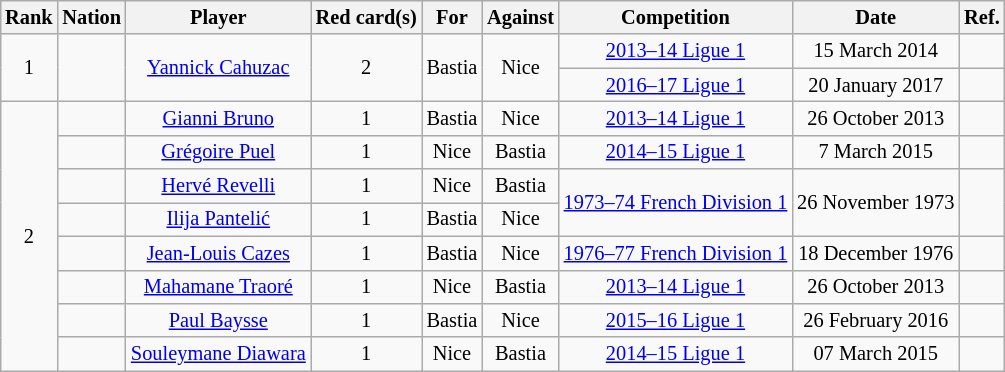<table class="wikitable sortable" style="text-align:center; margin-left:1em; font-size:85%;">
<tr>
<th>Rank</th>
<th>Nation</th>
<th>Player</th>
<th>Red card(s)</th>
<th>For</th>
<th>Against</th>
<th>Competition</th>
<th>Date</th>
<th>Ref.</th>
</tr>
<tr>
<td rowspan=2>1</td>
<td rowspan=2></td>
<td rowspan=2><a href='#'>Yannick Cahuzac</a></td>
<td rowspan=2>2</td>
<td rowspan=2>Bastia</td>
<td rowspan=2>Nice</td>
<td><a href='#'>2013–14 Ligue 1</a></td>
<td>15 March 2014</td>
<td></td>
</tr>
<tr>
<td><a href='#'>2016–17 Ligue 1</a></td>
<td>20 January 2017</td>
<td></td>
</tr>
<tr>
<td rowspan=8>2</td>
<td></td>
<td><a href='#'>Gianni Bruno</a></td>
<td>1</td>
<td>Bastia</td>
<td>Nice</td>
<td><a href='#'>2013–14 Ligue 1</a></td>
<td>26 October 2013</td>
<td></td>
</tr>
<tr>
<td></td>
<td><a href='#'>Grégoire Puel</a></td>
<td>1</td>
<td>Nice</td>
<td>Bastia</td>
<td><a href='#'>2014–15 Ligue 1</a></td>
<td>7 March 2015</td>
<td></td>
</tr>
<tr>
<td></td>
<td><a href='#'>Hervé Revelli</a></td>
<td>1</td>
<td>Nice</td>
<td>Bastia</td>
<td rowspan=2><a href='#'>1973–74 French Division 1</a></td>
<td rowspan=2>26 November 1973</td>
<td rowspan=2></td>
</tr>
<tr>
<td></td>
<td><a href='#'>Ilija Pantelić</a></td>
<td>1</td>
<td>Bastia</td>
<td>Nice</td>
</tr>
<tr>
<td></td>
<td><a href='#'>Jean-Louis Cazes</a></td>
<td>1</td>
<td>Bastia</td>
<td>Nice</td>
<td><a href='#'>1976–77 French Division 1</a></td>
<td>18 December 1976</td>
<td></td>
</tr>
<tr>
<td></td>
<td><a href='#'>Mahamane Traoré</a></td>
<td>1</td>
<td>Nice</td>
<td>Bastia</td>
<td><a href='#'>2013–14 Ligue 1</a></td>
<td>26 October 2013</td>
<td></td>
</tr>
<tr>
<td></td>
<td><a href='#'>Paul Baysse</a></td>
<td>1</td>
<td>Bastia</td>
<td>Nice</td>
<td><a href='#'>2015–16 Ligue 1</a></td>
<td>26 February 2016</td>
<td></td>
</tr>
<tr>
<td></td>
<td><a href='#'>Souleymane Diawara</a></td>
<td>1</td>
<td>Nice</td>
<td>Bastia</td>
<td><a href='#'>2014–15 Ligue 1</a></td>
<td>07 March 2015</td>
<td></td>
</tr>
</table>
